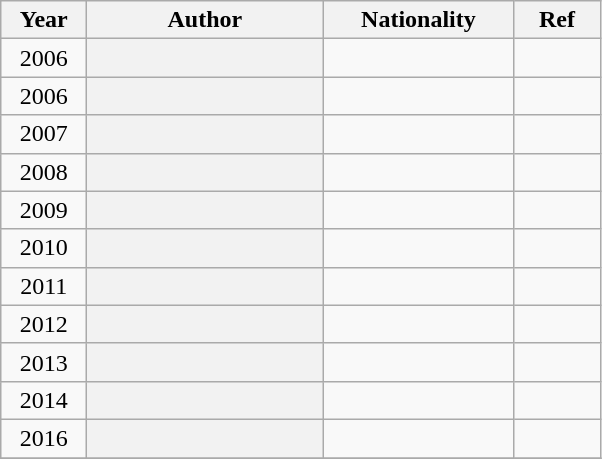<table class="wikitable sortable plainrowheaders">
<tr>
<th scope="col" width=50>Year</th>
<th scope="col" width=150>Author</th>
<th scope="col" width=120>Nationality</th>
<th scope="col" width=50>Ref</th>
</tr>
<tr>
<td align=center>2006</td>
<th scope="row"></th>
<td></td>
<td></td>
</tr>
<tr>
<td align=center>2006</td>
<th scope="row"></th>
<td></td>
<td></td>
</tr>
<tr>
<td align=center>2007</td>
<th scope="row"></th>
<td></td>
<td></td>
</tr>
<tr>
<td align=center>2008</td>
<th scope="row"></th>
<td></td>
<td></td>
</tr>
<tr>
<td align=center>2009</td>
<th scope="row"></th>
<td></td>
<td></td>
</tr>
<tr>
<td align=center>2010</td>
<th scope="row"></th>
<td></td>
<td></td>
</tr>
<tr>
<td align=center>2011</td>
<th scope="row"></th>
<td></td>
<td></td>
</tr>
<tr>
<td align=center>2012</td>
<th scope="row"></th>
<td></td>
<td></td>
</tr>
<tr>
<td align=center>2013</td>
<th scope="row"></th>
<td></td>
<td></td>
</tr>
<tr>
<td align=center>2014</td>
<th scope="row"></th>
<td></td>
<td></td>
</tr>
<tr>
<td align=center>2016</td>
<th scope="row"></th>
<td></td>
<td></td>
</tr>
<tr>
</tr>
</table>
